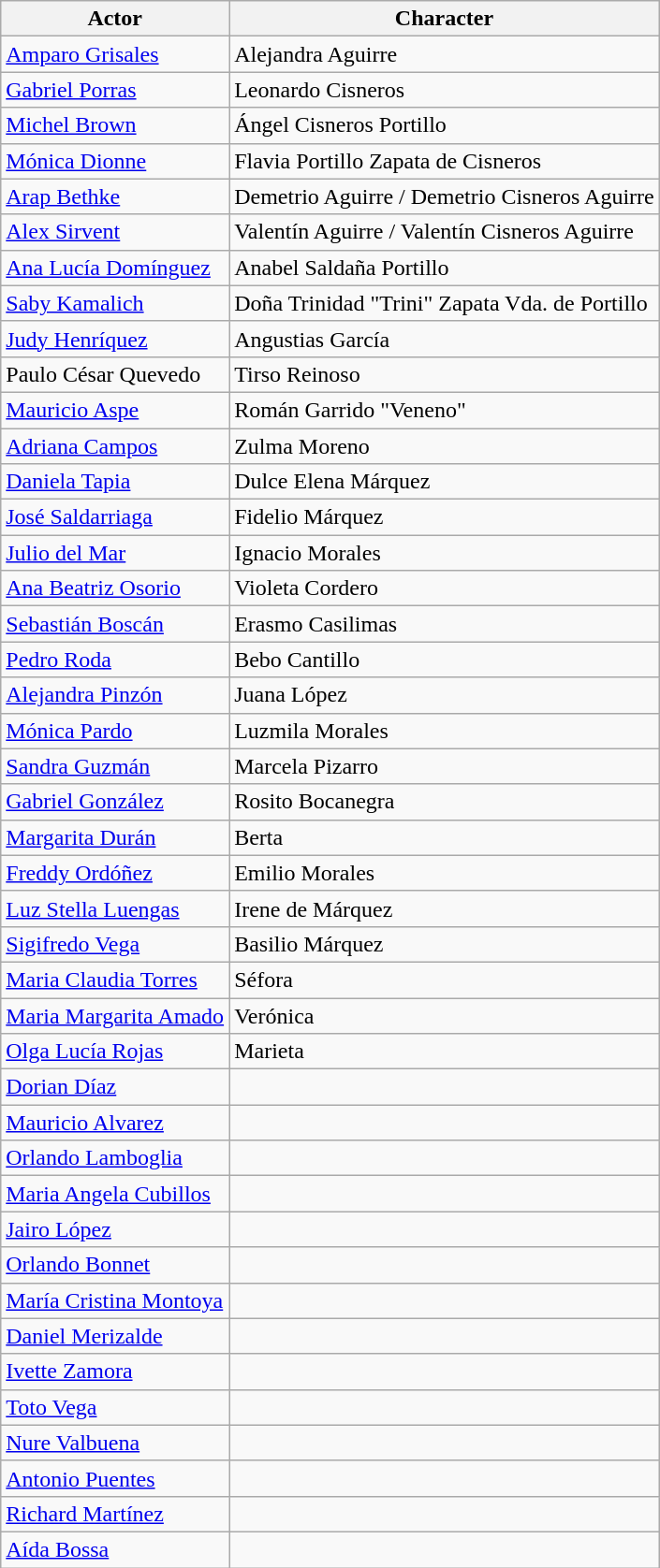<table class="wikitable">
<tr>
<th>Actor</th>
<th>Character</th>
</tr>
<tr>
<td><a href='#'>Amparo Grisales</a></td>
<td>Alejandra Aguirre</td>
</tr>
<tr>
<td><a href='#'>Gabriel Porras</a></td>
<td>Leonardo Cisneros</td>
</tr>
<tr>
<td><a href='#'>Michel Brown</a></td>
<td>Ángel Cisneros Portillo</td>
</tr>
<tr>
<td><a href='#'>Mónica Dionne</a></td>
<td>Flavia Portillo Zapata de Cisneros</td>
</tr>
<tr>
<td><a href='#'>Arap Bethke</a></td>
<td>Demetrio Aguirre / Demetrio Cisneros Aguirre</td>
</tr>
<tr>
<td><a href='#'>Alex Sirvent</a></td>
<td>Valentín Aguirre / Valentín Cisneros Aguirre</td>
</tr>
<tr>
<td><a href='#'>Ana Lucía Domínguez</a></td>
<td>Anabel Saldaña Portillo</td>
</tr>
<tr>
<td><a href='#'>Saby Kamalich</a></td>
<td>Doña Trinidad "Trini" Zapata Vda. de Portillo</td>
</tr>
<tr>
<td><a href='#'>Judy Henríquez</a></td>
<td>Angustias García</td>
</tr>
<tr>
<td>Paulo César Quevedo</td>
<td>Tirso Reinoso</td>
</tr>
<tr>
<td><a href='#'>Mauricio Aspe</a></td>
<td>Román Garrido "Veneno"</td>
</tr>
<tr>
<td><a href='#'>Adriana Campos</a></td>
<td>Zulma Moreno</td>
</tr>
<tr>
<td><a href='#'>Daniela Tapia</a></td>
<td>Dulce Elena Márquez</td>
</tr>
<tr>
<td><a href='#'>José Saldarriaga</a></td>
<td>Fidelio Márquez</td>
</tr>
<tr>
<td><a href='#'>Julio del Mar</a></td>
<td>Ignacio Morales</td>
</tr>
<tr>
<td><a href='#'>Ana Beatriz Osorio</a></td>
<td>Violeta Cordero</td>
</tr>
<tr>
<td><a href='#'>Sebastián Boscán</a></td>
<td>Erasmo Casilimas</td>
</tr>
<tr>
<td><a href='#'>Pedro Roda</a></td>
<td>Bebo Cantillo</td>
</tr>
<tr>
<td><a href='#'>Alejandra Pinzón</a></td>
<td>Juana López</td>
</tr>
<tr>
<td><a href='#'>Mónica Pardo</a></td>
<td>Luzmila Morales</td>
</tr>
<tr>
<td><a href='#'>Sandra Guzmán</a></td>
<td>Marcela Pizarro</td>
</tr>
<tr>
<td><a href='#'>Gabriel González</a></td>
<td>Rosito Bocanegra</td>
</tr>
<tr>
<td><a href='#'>Margarita Durán</a></td>
<td>Berta</td>
</tr>
<tr>
<td><a href='#'>Freddy Ordóñez</a></td>
<td>Emilio Morales</td>
</tr>
<tr>
<td><a href='#'>Luz Stella Luengas</a></td>
<td>Irene de Márquez</td>
</tr>
<tr>
<td><a href='#'>Sigifredo Vega</a></td>
<td>Basilio Márquez</td>
</tr>
<tr>
<td><a href='#'>Maria Claudia Torres</a></td>
<td>Séfora</td>
</tr>
<tr>
<td><a href='#'>Maria Margarita Amado</a></td>
<td>Verónica</td>
</tr>
<tr>
<td><a href='#'>Olga Lucía Rojas</a></td>
<td>Marieta</td>
</tr>
<tr>
<td><a href='#'>Dorian Díaz</a></td>
<td></td>
</tr>
<tr>
<td><a href='#'>Mauricio Alvarez</a></td>
<td></td>
</tr>
<tr>
<td><a href='#'>Orlando Lamboglia</a></td>
<td></td>
</tr>
<tr>
<td><a href='#'>Maria Angela Cubillos</a></td>
<td></td>
</tr>
<tr>
<td><a href='#'>Jairo López</a></td>
<td></td>
</tr>
<tr>
<td><a href='#'>Orlando Bonnet</a></td>
<td></td>
</tr>
<tr>
<td><a href='#'>María Cristina Montoya</a></td>
<td></td>
</tr>
<tr>
<td><a href='#'>Daniel Merizalde</a></td>
<td></td>
</tr>
<tr>
<td><a href='#'>Ivette Zamora</a></td>
<td></td>
</tr>
<tr>
<td><a href='#'>Toto Vega</a></td>
<td></td>
</tr>
<tr>
<td><a href='#'>Nure Valbuena</a></td>
<td></td>
</tr>
<tr>
<td><a href='#'>Antonio Puentes</a></td>
<td></td>
</tr>
<tr>
<td><a href='#'>Richard Martínez</a></td>
<td></td>
</tr>
<tr>
<td><a href='#'>Aída Bossa</a></td>
<td></td>
</tr>
</table>
